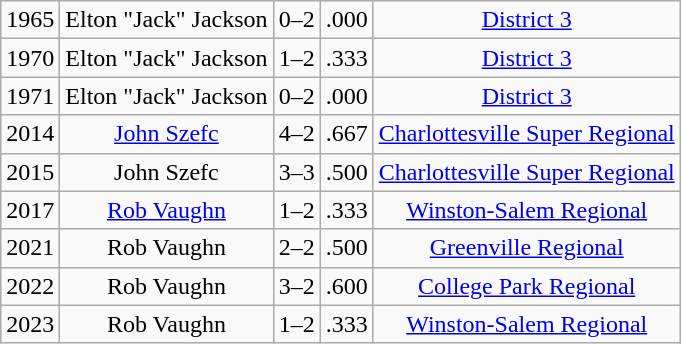<table class="wikitable" style="text-align:center">
<tr>
<td>1965</td>
<td>Elton "Jack" Jackson</td>
<td>0–2</td>
<td>.000</td>
<td><a href='#'>District 3</a></td>
</tr>
<tr>
<td>1970</td>
<td>Elton "Jack" Jackson</td>
<td>1–2</td>
<td>.333</td>
<td><a href='#'>District 3</a></td>
</tr>
<tr>
<td>1971</td>
<td>Elton "Jack" Jackson</td>
<td>0–2</td>
<td>.000</td>
<td><a href='#'>District 3</a></td>
</tr>
<tr>
<td>2014</td>
<td><a href='#'>John Szefc</a></td>
<td>4–2</td>
<td>.667</td>
<td><a href='#'>Charlottesville Super Regional</a></td>
</tr>
<tr>
<td>2015</td>
<td>John Szefc</td>
<td>3–3</td>
<td>.500</td>
<td><a href='#'>Charlottesville Super Regional</a></td>
</tr>
<tr>
<td>2017</td>
<td><a href='#'>Rob Vaughn</a></td>
<td>1–2</td>
<td>.333</td>
<td><a href='#'>Winston-Salem Regional</a></td>
</tr>
<tr>
<td>2021</td>
<td>Rob Vaughn</td>
<td>2–2</td>
<td>.500</td>
<td><a href='#'>Greenville Regional</a></td>
</tr>
<tr>
<td>2022</td>
<td>Rob Vaughn</td>
<td>3–2</td>
<td>.600</td>
<td><a href='#'>College Park Regional</a></td>
</tr>
<tr>
<td>2023</td>
<td>Rob Vaughn</td>
<td>1–2</td>
<td>.333</td>
<td><a href='#'>Winston-Salem Regional</a></td>
</tr>
</table>
